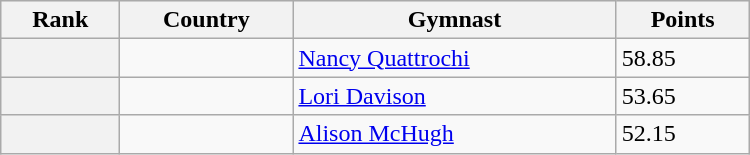<table class="wikitable" width=500>
<tr bgcolor="#efefef">
<th>Rank</th>
<th>Country</th>
<th>Gymnast</th>
<th>Points</th>
</tr>
<tr>
<th></th>
<td></td>
<td><a href='#'>Nancy Quattrochi</a></td>
<td>58.85</td>
</tr>
<tr>
<th></th>
<td></td>
<td><a href='#'>Lori Davison</a></td>
<td>53.65</td>
</tr>
<tr>
<th></th>
<td></td>
<td><a href='#'>Alison McHugh</a></td>
<td>52.15</td>
</tr>
</table>
